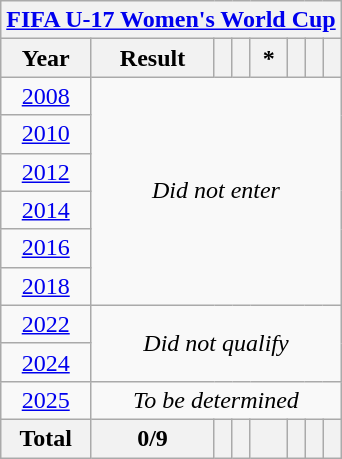<table class="wikitable" style="text-align: center;">
<tr>
<th colspan=9><a href='#'>FIFA U-17 Women's World Cup</a></th>
</tr>
<tr>
<th>Year</th>
<th>Result</th>
<th></th>
<th></th>
<th> *</th>
<th></th>
<th></th>
<th></th>
</tr>
<tr>
<td> <a href='#'>2008</a></td>
<td rowspan=6 colspan=8><em>Did not enter</em></td>
</tr>
<tr>
<td> <a href='#'>2010</a></td>
</tr>
<tr>
<td> <a href='#'>2012</a></td>
</tr>
<tr>
<td> <a href='#'>2014</a></td>
</tr>
<tr>
<td> <a href='#'>2016</a></td>
</tr>
<tr>
<td> <a href='#'>2018</a></td>
</tr>
<tr>
<td> <a href='#'>2022</a></td>
<td rowspan=2 colspan=8><em>Did not qualify</em></td>
</tr>
<tr>
<td> <a href='#'>2024</a></td>
</tr>
<tr>
<td> <a href='#'>2025</a></td>
<td colspan=8><em>To be determined</em></td>
</tr>
<tr>
<th>Total</th>
<th>0/9</th>
<th></th>
<th></th>
<th></th>
<th></th>
<th></th>
<th></th>
</tr>
</table>
